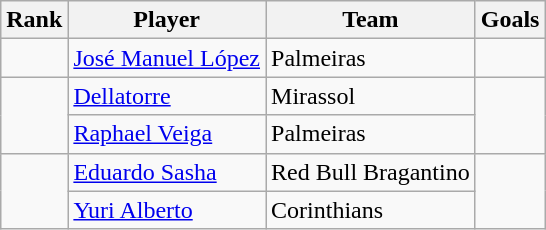<table class="wikitable">
<tr>
<th>Rank</th>
<th>Player</th>
<th>Team</th>
<th>Goals</th>
</tr>
<tr>
<td rowspan=1></td>
<td> <a href='#'>José Manuel López</a></td>
<td>Palmeiras</td>
<td rowspan=1></td>
</tr>
<tr>
<td rowspan=2></td>
<td> <a href='#'>Dellatorre</a></td>
<td>Mirassol</td>
<td rowspan=2></td>
</tr>
<tr>
<td> <a href='#'>Raphael Veiga</a></td>
<td>Palmeiras</td>
</tr>
<tr>
<td rowspan=2></td>
<td> <a href='#'>Eduardo Sasha</a></td>
<td>Red Bull Bragantino</td>
<td rowspan=2></td>
</tr>
<tr>
<td> <a href='#'>Yuri Alberto</a></td>
<td>Corinthians</td>
</tr>
</table>
